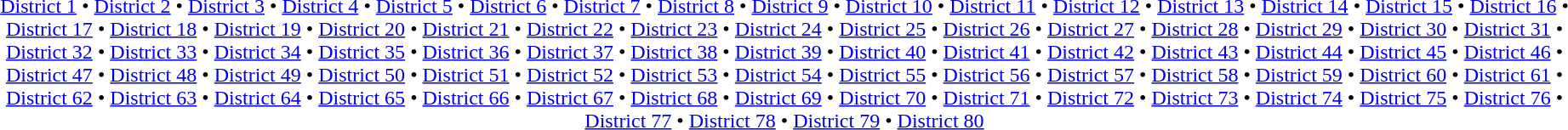<table id=toc class=toc summary=Contents>
<tr>
<td align=center><br><a href='#'>District 1</a> • <a href='#'>District 2</a> • <a href='#'>District 3</a> • <a href='#'>District 4</a> • <a href='#'>District 5</a> • <a href='#'>District 6</a> • <a href='#'>District 7</a> • <a href='#'>District 8</a> • <a href='#'>District 9</a> • <a href='#'>District 10</a> • <a href='#'>District 11</a> • <a href='#'>District 12</a> • <a href='#'>District 13</a> • <a href='#'>District 14</a> • <a href='#'>District 15</a> • <a href='#'>District 16</a> • <a href='#'>District 17</a> • <a href='#'>District 18</a> • <a href='#'>District 19</a> • <a href='#'>District 20</a> • <a href='#'>District 21</a> • <a href='#'>District 22</a> • <a href='#'>District 23</a> • <a href='#'>District 24</a> • <a href='#'>District 25</a> • <a href='#'>District 26</a> • <a href='#'>District 27</a> • <a href='#'>District 28</a> • <a href='#'>District 29</a> • <a href='#'>District 30</a> • <a href='#'>District 31</a> • <a href='#'>District 32</a> • <a href='#'>District 33</a> • <a href='#'>District 34</a> • <a href='#'>District 35</a> • <a href='#'>District 36</a> • <a href='#'>District 37</a> • <a href='#'>District 38</a> • <a href='#'>District 39</a> • <a href='#'>District 40</a> • <a href='#'>District 41</a> • <a href='#'>District 42</a> • <a href='#'>District 43</a> • <a href='#'>District 44</a> • <a href='#'>District 45</a> • <a href='#'>District 46</a> • <a href='#'>District 47</a> • <a href='#'>District 48</a> • <a href='#'>District 49</a> • <a href='#'>District 50</a> • <a href='#'>District 51</a> • <a href='#'>District 52</a> • <a href='#'>District 53</a> • <a href='#'>District 54</a> • <a href='#'>District 55</a> • <a href='#'>District 56</a> • <a href='#'>District 57</a> • <a href='#'>District 58</a> • <a href='#'>District 59</a> • <a href='#'>District 60</a> • <a href='#'>District 61</a> • <a href='#'>District 62</a> • <a href='#'>District 63</a> • <a href='#'>District 64</a> • <a href='#'>District 65</a> • <a href='#'>District 66</a> • <a href='#'>District 67</a> • <a href='#'>District 68</a> • <a href='#'>District 69</a> • <a href='#'>District 70</a> • <a href='#'>District 71</a> • <a href='#'>District 72</a> • <a href='#'>District 73</a> • <a href='#'>District 74</a> • <a href='#'>District 75</a> • <a href='#'>District 76</a> • <a href='#'>District 77</a> • <a href='#'>District 78</a> • <a href='#'>District 79</a> • <a href='#'>District 80</a> </td>
</tr>
</table>
